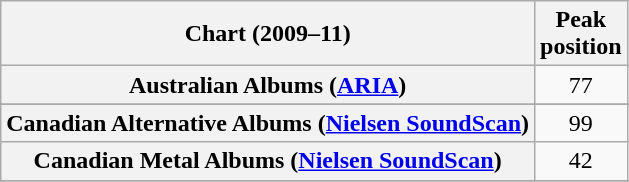<table class="wikitable sortable plainrowheaders" style="text-align:center">
<tr>
<th scope="col">Chart (2009–11)</th>
<th scope="col">Peak<br>position</th>
</tr>
<tr>
<th scope="row">Australian Albums (<a href='#'>ARIA</a>)</th>
<td>77</td>
</tr>
<tr>
</tr>
<tr>
<th scope="row">Canadian Alternative Albums (<a href='#'>Nielsen SoundScan</a>)</th>
<td>99</td>
</tr>
<tr>
<th scope="row">Canadian Metal Albums (<a href='#'>Nielsen SoundScan</a>)</th>
<td>42</td>
</tr>
<tr>
</tr>
<tr>
</tr>
<tr>
</tr>
<tr>
</tr>
</table>
